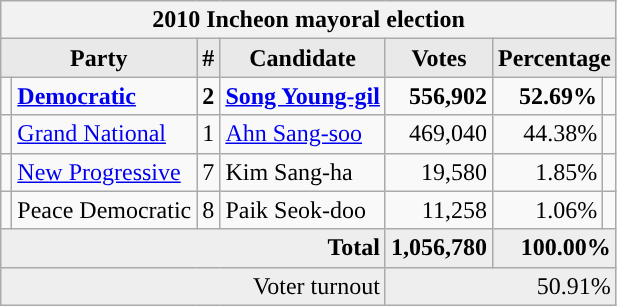<table class="wikitable">
<tr>
<th colspan="7">2010 Incheon mayoral election</th>
</tr>
<tr>
<th style="background-color:#E9E9E9" colspan=2>Party</th>
<th style="background-color:#E9E9E9">#</th>
<th style="background-color:#E9E9E9">Candidate</th>
<th style="background-color:#E9E9E9">Votes</th>
<th style="background-color:#E9E9E9" colspan=2>Percentage</th>
</tr>
<tr style="font-weight:bold">
<td></td>
<td align=left><a href='#'>Democratic</a></td>
<td align=center>2</td>
<td align=left><a href='#'>Song Young-gil</a></td>
<td align=right>556,902</td>
<td align=right>52.69%</td>
<td align=right></td>
</tr>
<tr>
<td></td>
<td align=left><a href='#'>Grand National</a></td>
<td align=center>1</td>
<td align=left><a href='#'>Ahn Sang-soo</a></td>
<td align=right>469,040</td>
<td align=right>44.38%</td>
<td align=right></td>
</tr>
<tr>
<td></td>
<td align=left><a href='#'>New Progressive</a></td>
<td align=center>7</td>
<td align=left>Kim Sang-ha</td>
<td align=right>19,580</td>
<td align=right>1.85%</td>
<td align=right></td>
</tr>
<tr>
<td></td>
<td align=left>Peace Democratic</td>
<td align=center>8</td>
<td align=left>Paik Seok-doo</td>
<td align=right>11,258</td>
<td align=right>1.06%</td>
<td align=right></td>
</tr>
<tr bgcolor="#EEEEEE" style="font-weight:bold">
<td colspan="4" align=right>Total</td>
<td align=right>1,056,780</td>
<td align=right colspan=2>100.00%</td>
</tr>
<tr bgcolor="#EEEEEE">
<td colspan="4" align="right">Voter turnout</td>
<td colspan="3" align="right">50.91%</td>
</tr>
</table>
